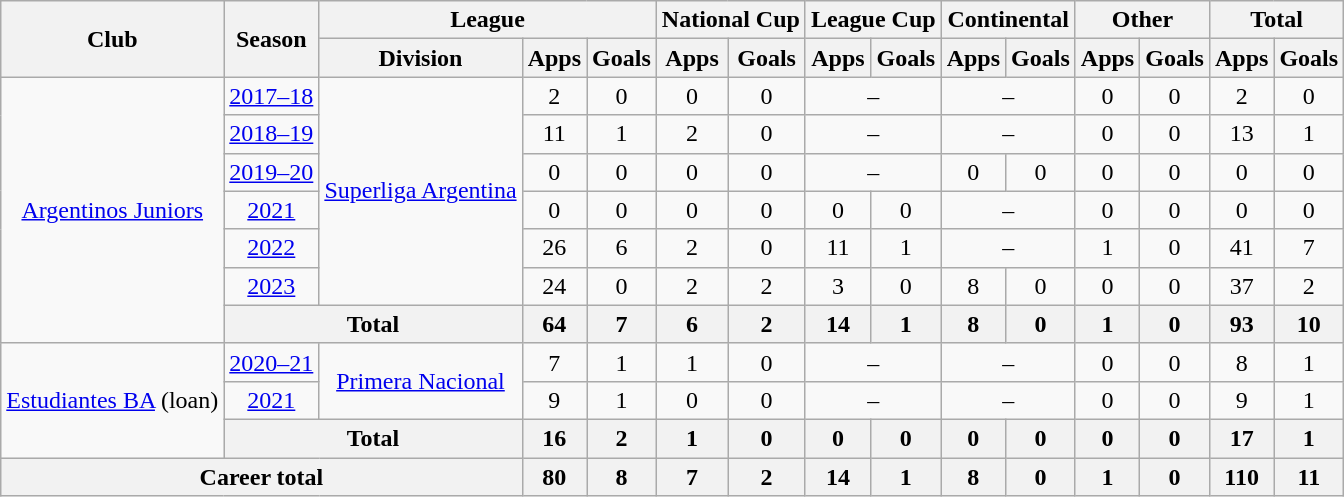<table class=wikitable style=text-align:center>
<tr>
<th rowspan=2>Club</th>
<th rowspan=2>Season</th>
<th colspan=3>League</th>
<th colspan=2>National Cup</th>
<th colspan=2>League Cup</th>
<th colspan=2>Continental</th>
<th colspan=2>Other</th>
<th colspan=2>Total</th>
</tr>
<tr>
<th>Division</th>
<th>Apps</th>
<th>Goals</th>
<th>Apps</th>
<th>Goals</th>
<th>Apps</th>
<th>Goals</th>
<th>Apps</th>
<th>Goals</th>
<th>Apps</th>
<th>Goals</th>
<th>Apps</th>
<th>Goals</th>
</tr>
<tr>
<td rowspan="7"><a href='#'>Argentinos Juniors</a></td>
<td><a href='#'>2017–18</a></td>
<td rowspan="6"><a href='#'>Superliga Argentina</a></td>
<td>2</td>
<td>0</td>
<td>0</td>
<td>0</td>
<td colspan="2">–</td>
<td colspan="2">–</td>
<td>0</td>
<td>0</td>
<td>2</td>
<td>0</td>
</tr>
<tr>
<td><a href='#'>2018–19</a></td>
<td>11</td>
<td>1</td>
<td>2</td>
<td>0</td>
<td colspan="2">–</td>
<td colspan="2">–</td>
<td>0</td>
<td>0</td>
<td>13</td>
<td>1</td>
</tr>
<tr>
<td><a href='#'>2019–20</a></td>
<td>0</td>
<td>0</td>
<td>0</td>
<td>0</td>
<td colspan="2">–</td>
<td>0</td>
<td>0</td>
<td>0</td>
<td>0</td>
<td>0</td>
<td>0</td>
</tr>
<tr>
<td><a href='#'>2021</a></td>
<td>0</td>
<td>0</td>
<td>0</td>
<td>0</td>
<td>0</td>
<td>0</td>
<td colspan="2">–</td>
<td>0</td>
<td>0</td>
<td>0</td>
<td>0</td>
</tr>
<tr>
<td><a href='#'>2022</a></td>
<td>26</td>
<td>6</td>
<td>2</td>
<td>0</td>
<td>11</td>
<td>1</td>
<td colspan="2">–</td>
<td>1</td>
<td>0</td>
<td>41</td>
<td>7</td>
</tr>
<tr>
<td><a href='#'>2023</a></td>
<td>24</td>
<td>0</td>
<td>2</td>
<td>2</td>
<td>3</td>
<td>0</td>
<td>8</td>
<td>0</td>
<td>0</td>
<td>0</td>
<td>37</td>
<td>2</td>
</tr>
<tr>
<th colspan=2>Total</th>
<th>64</th>
<th>7</th>
<th>6</th>
<th>2</th>
<th>14</th>
<th>1</th>
<th>8</th>
<th>0</th>
<th>1</th>
<th>0</th>
<th>93</th>
<th>10</th>
</tr>
<tr>
<td rowspan="3"><a href='#'>Estudiantes BA</a> (loan)</td>
<td><a href='#'>2020–21</a></td>
<td rowspan="2"><a href='#'>Primera Nacional</a></td>
<td>7</td>
<td>1</td>
<td>1</td>
<td>0</td>
<td colspan="2">–</td>
<td colspan="2">–</td>
<td>0</td>
<td>0</td>
<td>8</td>
<td>1</td>
</tr>
<tr>
<td><a href='#'>2021</a></td>
<td>9</td>
<td>1</td>
<td>0</td>
<td>0</td>
<td colspan="2">–</td>
<td colspan="2">–</td>
<td>0</td>
<td>0</td>
<td>9</td>
<td>1</td>
</tr>
<tr>
<th colspan=2>Total</th>
<th>16</th>
<th>2</th>
<th>1</th>
<th>0</th>
<th>0</th>
<th>0</th>
<th>0</th>
<th>0</th>
<th>0</th>
<th>0</th>
<th>17</th>
<th>1</th>
</tr>
<tr>
<th colspan=3>Career total</th>
<th>80</th>
<th>8</th>
<th>7</th>
<th>2</th>
<th>14</th>
<th>1</th>
<th>8</th>
<th>0</th>
<th>1</th>
<th>0</th>
<th>110</th>
<th>11</th>
</tr>
</table>
